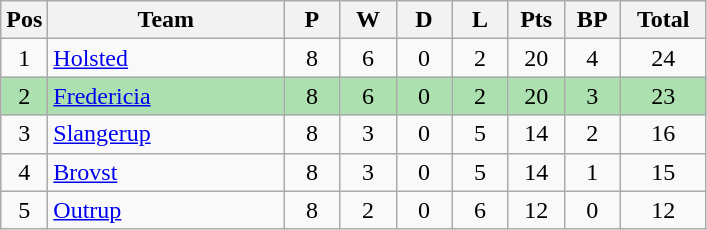<table class="wikitable" style="font-size: 100%">
<tr>
<th width=20>Pos</th>
<th width=150>Team</th>
<th width=30>P</th>
<th width=30>W</th>
<th width=30>D</th>
<th width=30>L</th>
<th width=30>Pts</th>
<th width=30>BP</th>
<th width=50>Total</th>
</tr>
<tr align=center>
<td>1</td>
<td align="left"><a href='#'>Holsted</a></td>
<td>8</td>
<td>6</td>
<td>0</td>
<td>2</td>
<td>20</td>
<td>4</td>
<td>24</td>
</tr>
<tr align=center style="background:#ACE1AF;">
<td>2</td>
<td align="left"><a href='#'>Fredericia</a></td>
<td>8</td>
<td>6</td>
<td>0</td>
<td>2</td>
<td>20</td>
<td>3</td>
<td>23</td>
</tr>
<tr align=center>
<td>3</td>
<td align="left"><a href='#'>Slangerup</a></td>
<td>8</td>
<td>3</td>
<td>0</td>
<td>5</td>
<td>14</td>
<td>2</td>
<td>16</td>
</tr>
<tr align=center>
<td>4</td>
<td align="left"><a href='#'>Brovst</a></td>
<td>8</td>
<td>3</td>
<td>0</td>
<td>5</td>
<td>14</td>
<td>1</td>
<td>15</td>
</tr>
<tr align=center>
<td>5</td>
<td align="left"><a href='#'>Outrup</a></td>
<td>8</td>
<td>2</td>
<td>0</td>
<td>6</td>
<td>12</td>
<td>0</td>
<td>12</td>
</tr>
</table>
